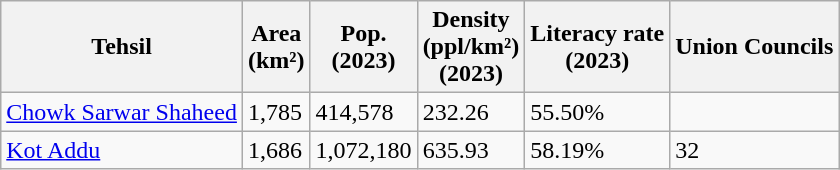<table class="wikitable sortable static-row-numbers static-row-header-hash">
<tr>
<th>Tehsil</th>
<th>Area<br>(km²)</th>
<th>Pop.<br>(2023)</th>
<th>Density<br>(ppl/km²)<br>(2023)</th>
<th>Literacy rate<br>(2023)</th>
<th>Union Councils</th>
</tr>
<tr>
<td><a href='#'>Chowk Sarwar Shaheed</a></td>
<td>1,785</td>
<td>414,578</td>
<td>232.26</td>
<td>55.50%</td>
<td></td>
</tr>
<tr>
<td><a href='#'>Kot Addu</a></td>
<td>1,686</td>
<td>1,072,180</td>
<td>635.93</td>
<td>58.19%</td>
<td>32</td>
</tr>
</table>
